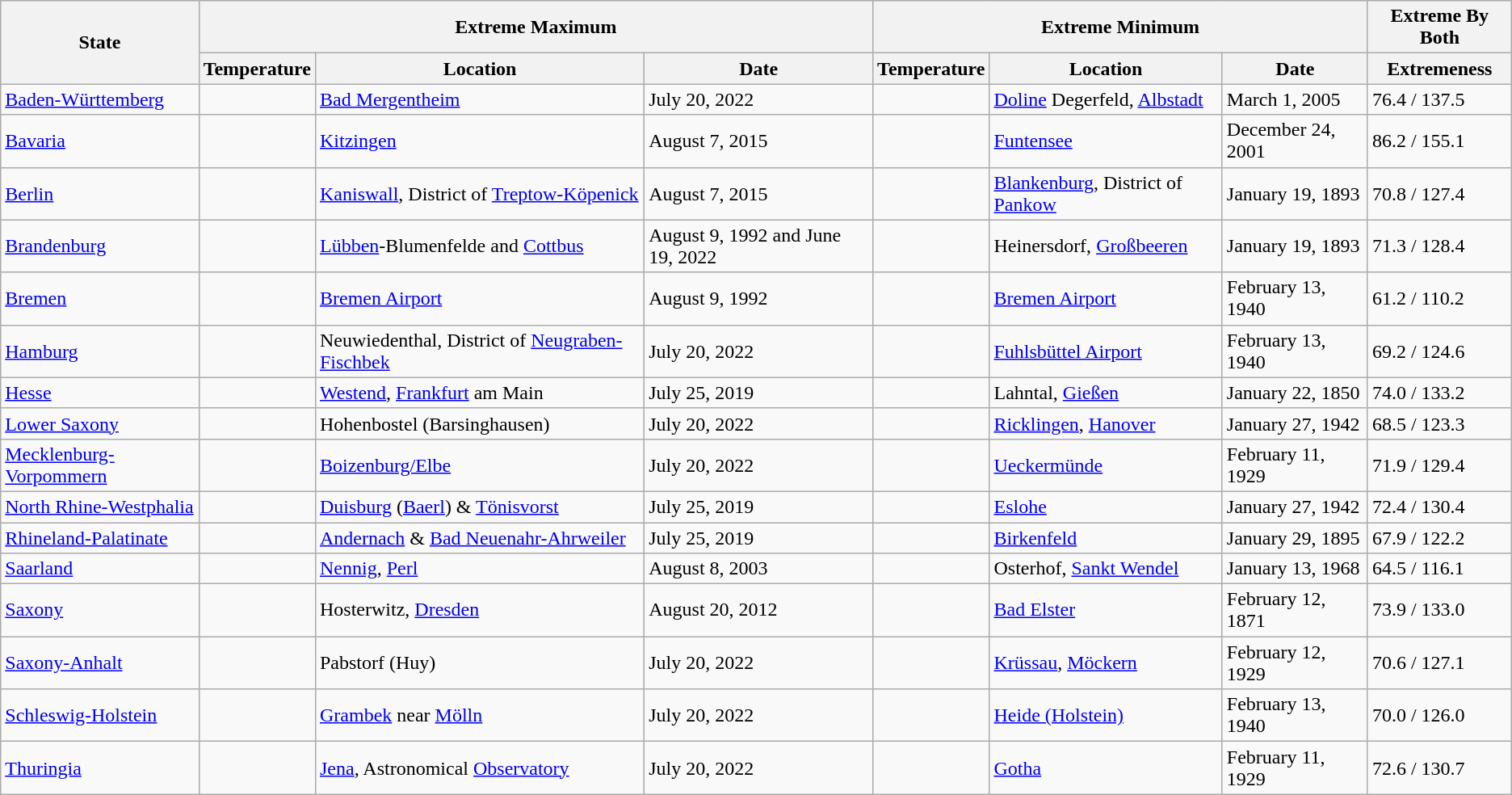<table class="wikitable sortable" border="1">
<tr>
<th rowspan="2">State</th>
<th colspan="3">Extreme Maximum</th>
<th colspan="3">Extreme Minimum</th>
<th colspan="3">Extreme By Both</th>
</tr>
<tr>
<th>Temperature</th>
<th>Location</th>
<th>Date</th>
<th>Temperature</th>
<th>Location</th>
<th>Date</th>
<th>Extremeness</th>
</tr>
<tr>
<td><a href='#'>Baden-Württemberg</a></td>
<td></td>
<td><a href='#'>Bad Mergentheim</a></td>
<td>July 20, 2022</td>
<td></td>
<td><a href='#'>Doline</a> Degerfeld, <a href='#'>Albstadt</a></td>
<td>March 1, 2005</td>
<td>76.4 / 137.5</td>
</tr>
<tr>
<td><a href='#'>Bavaria</a></td>
<td></td>
<td><a href='#'>Kitzingen</a></td>
<td>August 7, 2015</td>
<td></td>
<td><a href='#'>Funtensee</a></td>
<td>December 24, 2001</td>
<td>86.2 / 155.1</td>
</tr>
<tr>
<td><a href='#'>Berlin</a></td>
<td></td>
<td><a href='#'>Kaniswall</a>, District of <a href='#'>Treptow-Köpenick</a></td>
<td>August 7, 2015</td>
<td></td>
<td><a href='#'>Blankenburg</a>, District of <a href='#'>Pankow</a></td>
<td>January 19, 1893</td>
<td>70.8 / 127.4</td>
</tr>
<tr>
<td><a href='#'>Brandenburg</a></td>
<td></td>
<td><a href='#'>Lübben</a>-Blumenfelde and <a href='#'>Cottbus</a></td>
<td>August 9, 1992 and June 19, 2022</td>
<td></td>
<td>Heinersdorf, <a href='#'>Großbeeren</a></td>
<td>January 19, 1893</td>
<td>71.3 / 128.4</td>
</tr>
<tr>
<td><a href='#'>Bremen</a></td>
<td></td>
<td><a href='#'>Bremen Airport</a></td>
<td>August 9, 1992</td>
<td></td>
<td><a href='#'>Bremen Airport</a></td>
<td>February 13, 1940</td>
<td>61.2 / 110.2</td>
</tr>
<tr>
<td><a href='#'>Hamburg</a></td>
<td></td>
<td>Neuwiedenthal, District of <a href='#'>Neugraben-Fischbek</a></td>
<td>July 20, 2022</td>
<td></td>
<td><a href='#'>Fuhlsbüttel Airport</a></td>
<td>February 13, 1940</td>
<td>69.2 / 124.6</td>
</tr>
<tr>
<td><a href='#'>Hesse</a></td>
<td></td>
<td><a href='#'>Westend</a>, <a href='#'>Frankfurt</a> am Main</td>
<td>July 25, 2019</td>
<td></td>
<td>Lahntal, <a href='#'>Gießen</a></td>
<td>January 22, 1850</td>
<td>74.0 / 133.2</td>
</tr>
<tr>
<td><a href='#'>Lower Saxony</a></td>
<td></td>
<td>Hohenbostel (Barsinghausen)</td>
<td>July 20, 2022</td>
<td></td>
<td><a href='#'>Ricklingen</a>, <a href='#'>Hanover</a></td>
<td>January 27, 1942</td>
<td>68.5 / 123.3</td>
</tr>
<tr>
<td><a href='#'>Mecklenburg-Vorpommern</a></td>
<td></td>
<td><a href='#'>Boizenburg/Elbe</a></td>
<td>July 20, 2022</td>
<td></td>
<td><a href='#'>Ueckermünde</a></td>
<td>February 11, 1929</td>
<td>71.9 / 129.4</td>
</tr>
<tr>
<td><a href='#'>North Rhine-Westphalia</a></td>
<td></td>
<td><a href='#'>Duisburg</a> (<a href='#'>Baerl</a>) & <a href='#'>Tönisvorst</a></td>
<td>July 25, 2019</td>
<td></td>
<td><a href='#'>Eslohe</a></td>
<td>January 27, 1942</td>
<td>72.4 / 130.4</td>
</tr>
<tr>
<td><a href='#'>Rhineland-Palatinate</a></td>
<td></td>
<td><a href='#'>Andernach</a> & <a href='#'>Bad Neuenahr-Ahrweiler</a></td>
<td>July 25, 2019</td>
<td></td>
<td><a href='#'>Birkenfeld</a></td>
<td>January 29, 1895</td>
<td>67.9 / 122.2</td>
</tr>
<tr>
<td><a href='#'>Saarland</a></td>
<td></td>
<td><a href='#'>Nennig</a>, <a href='#'>Perl</a></td>
<td>August 8, 2003</td>
<td></td>
<td>Osterhof, <a href='#'>Sankt Wendel</a></td>
<td>January 13, 1968</td>
<td>64.5 / 116.1</td>
</tr>
<tr>
<td><a href='#'>Saxony</a></td>
<td></td>
<td>Hosterwitz, <a href='#'>Dresden</a></td>
<td>August 20, 2012</td>
<td></td>
<td><a href='#'>Bad Elster</a></td>
<td>February 12, 1871</td>
<td>73.9 / 133.0</td>
</tr>
<tr>
<td><a href='#'>Saxony-Anhalt</a></td>
<td></td>
<td>Pabstorf (Huy)</td>
<td>July 20, 2022</td>
<td></td>
<td><a href='#'>Krüssau</a>, <a href='#'>Möckern</a></td>
<td>February 12, 1929</td>
<td>70.6 / 127.1</td>
</tr>
<tr>
<td><a href='#'>Schleswig-Holstein</a></td>
<td></td>
<td><a href='#'>Grambek</a> near <a href='#'>Mölln</a></td>
<td>July 20, 2022</td>
<td></td>
<td><a href='#'>Heide (Holstein)</a></td>
<td>February 13, 1940</td>
<td>70.0 / 126.0</td>
</tr>
<tr>
<td><a href='#'>Thuringia</a></td>
<td></td>
<td><a href='#'>Jena</a>, Astronomical <a href='#'>Observatory</a></td>
<td>July 20, 2022</td>
<td></td>
<td><a href='#'>Gotha</a></td>
<td>February 11, 1929</td>
<td>72.6 / 130.7</td>
</tr>
</table>
